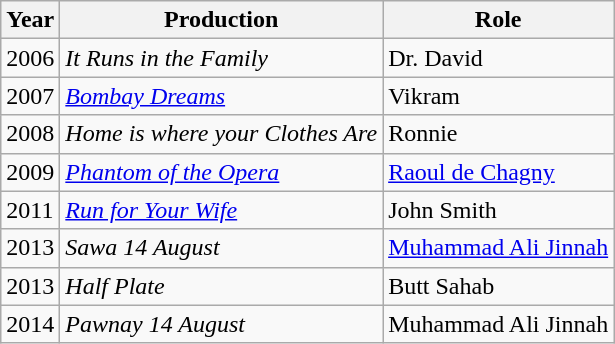<table class="wikitable plainrowheaders sortable" style="margin-right: 0;">
<tr>
<th scope="col">Year</th>
<th scope="col">Production</th>
<th scope="col">Role</th>
</tr>
<tr>
<td>2006</td>
<td><em>It Runs in the Family</em></td>
<td>Dr. David</td>
</tr>
<tr>
<td>2007</td>
<td><em><a href='#'>Bombay Dreams</a></em></td>
<td>Vikram</td>
</tr>
<tr>
<td>2008</td>
<td><em>Home is where your Clothes Are</em></td>
<td>Ronnie</td>
</tr>
<tr>
<td>2009</td>
<td><em><a href='#'>Phantom of the Opera</a></em></td>
<td><a href='#'>Raoul de Chagny</a></td>
</tr>
<tr>
<td>2011</td>
<td><em><a href='#'>Run for Your Wife</a></em></td>
<td>John Smith</td>
</tr>
<tr>
<td>2013</td>
<td><em>Sawa 14 August</em></td>
<td><a href='#'>Muhammad Ali Jinnah</a></td>
</tr>
<tr>
<td>2013</td>
<td><em>Half Plate</em></td>
<td>Butt Sahab</td>
</tr>
<tr>
<td>2014</td>
<td><em>Pawnay 14 August</em></td>
<td>Muhammad Ali Jinnah</td>
</tr>
</table>
